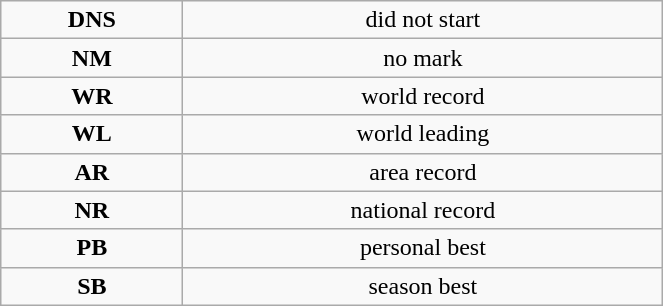<table class="wikitable" style=" text-align:center; font-size:100%;" width="35%">
<tr>
<td><strong>DNS</strong></td>
<td>did not start</td>
</tr>
<tr>
<td><strong>NM</strong></td>
<td>no mark</td>
</tr>
<tr>
<td><strong>WR</strong></td>
<td>world record</td>
</tr>
<tr>
<td><strong>WL</strong></td>
<td>world leading</td>
</tr>
<tr>
<td><strong>AR</strong></td>
<td>area record</td>
</tr>
<tr>
<td><strong>NR</strong></td>
<td>national record</td>
</tr>
<tr>
<td><strong>PB</strong></td>
<td>personal best</td>
</tr>
<tr>
<td><strong>SB</strong></td>
<td>season best</td>
</tr>
</table>
